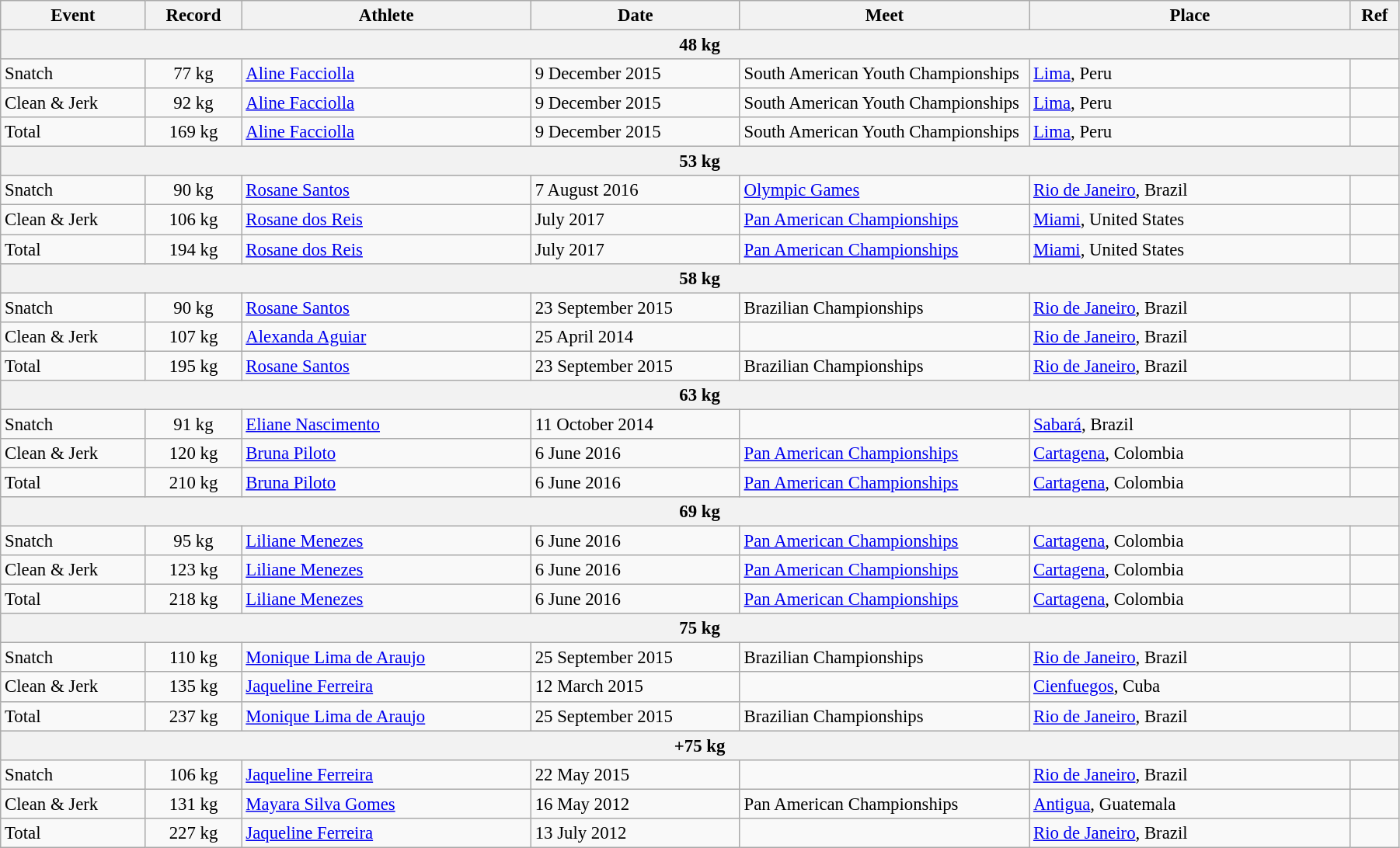<table class="wikitable" style="font-size:95%; width: 95%;">
<tr>
<th width=9%>Event</th>
<th width=6%>Record</th>
<th width=18%>Athlete</th>
<th width=13%>Date</th>
<th width=18%>Meet</th>
<th width=20%>Place</th>
<th width=3%>Ref</th>
</tr>
<tr bgcolor="#DDDDDD">
<th colspan=7>48 kg</th>
</tr>
<tr>
<td>Snatch</td>
<td align="center">77 kg</td>
<td><a href='#'>Aline Facciolla</a></td>
<td>9 December 2015</td>
<td>South American Youth Championships</td>
<td><a href='#'>Lima</a>, Peru</td>
<td></td>
</tr>
<tr>
<td>Clean & Jerk</td>
<td align="center">92 kg</td>
<td><a href='#'>Aline Facciolla</a></td>
<td>9 December 2015</td>
<td>South American Youth Championships</td>
<td><a href='#'>Lima</a>, Peru</td>
<td></td>
</tr>
<tr>
<td>Total</td>
<td align="center">169 kg</td>
<td><a href='#'>Aline Facciolla</a></td>
<td>9 December 2015</td>
<td>South American Youth Championships</td>
<td><a href='#'>Lima</a>, Peru</td>
<td></td>
</tr>
<tr bgcolor="#DDDDDD">
<th colspan=7>53 kg</th>
</tr>
<tr>
<td>Snatch</td>
<td align="center">90 kg</td>
<td><a href='#'>Rosane Santos</a></td>
<td>7 August 2016</td>
<td><a href='#'>Olympic Games</a></td>
<td><a href='#'>Rio de Janeiro</a>, Brazil</td>
<td></td>
</tr>
<tr>
<td>Clean & Jerk</td>
<td align="center">106 kg</td>
<td><a href='#'>Rosane dos Reis</a></td>
<td>July 2017</td>
<td><a href='#'>Pan American Championships</a></td>
<td><a href='#'>Miami</a>, United States</td>
<td></td>
</tr>
<tr>
<td>Total</td>
<td align="center">194 kg</td>
<td><a href='#'>Rosane dos Reis</a></td>
<td>July 2017</td>
<td><a href='#'>Pan American Championships</a></td>
<td><a href='#'>Miami</a>, United States</td>
<td></td>
</tr>
<tr bgcolor="#DDDDDD">
<th colspan=7>58 kg</th>
</tr>
<tr>
<td>Snatch</td>
<td align="center">90 kg</td>
<td><a href='#'>Rosane Santos</a></td>
<td>23 September 2015</td>
<td>Brazilian Championships</td>
<td><a href='#'>Rio de Janeiro</a>, Brazil</td>
<td></td>
</tr>
<tr>
<td>Clean & Jerk</td>
<td align="center">107 kg</td>
<td><a href='#'>Alexanda Aguiar</a></td>
<td>25 April 2014</td>
<td></td>
<td><a href='#'>Rio de Janeiro</a>, Brazil</td>
<td></td>
</tr>
<tr>
<td>Total</td>
<td align="center">195 kg</td>
<td><a href='#'>Rosane Santos</a></td>
<td>23 September 2015</td>
<td>Brazilian Championships</td>
<td><a href='#'>Rio de Janeiro</a>, Brazil</td>
<td></td>
</tr>
<tr bgcolor="#DDDDDD">
<th colspan=7>63 kg</th>
</tr>
<tr>
<td>Snatch</td>
<td align="center">91 kg</td>
<td><a href='#'>Eliane Nascimento</a></td>
<td>11 October 2014</td>
<td></td>
<td><a href='#'>Sabará</a>, Brazil</td>
<td></td>
</tr>
<tr>
<td>Clean & Jerk</td>
<td align="center">120 kg</td>
<td><a href='#'>Bruna Piloto</a></td>
<td>6 June 2016</td>
<td><a href='#'>Pan American Championships</a></td>
<td><a href='#'>Cartagena</a>, Colombia</td>
<td></td>
</tr>
<tr>
<td>Total</td>
<td align="center">210 kg</td>
<td><a href='#'>Bruna Piloto</a></td>
<td>6 June 2016</td>
<td><a href='#'>Pan American Championships</a></td>
<td><a href='#'>Cartagena</a>, Colombia</td>
<td></td>
</tr>
<tr bgcolor="#DDDDDD">
<th colspan=7>69 kg</th>
</tr>
<tr>
<td>Snatch</td>
<td align="center">95 kg</td>
<td><a href='#'>Liliane Menezes</a></td>
<td>6 June 2016</td>
<td><a href='#'>Pan American Championships</a></td>
<td><a href='#'>Cartagena</a>, Colombia</td>
<td></td>
</tr>
<tr>
<td>Clean & Jerk</td>
<td align="center">123 kg</td>
<td><a href='#'>Liliane Menezes</a></td>
<td>6 June 2016</td>
<td><a href='#'>Pan American Championships</a></td>
<td><a href='#'>Cartagena</a>, Colombia</td>
<td></td>
</tr>
<tr>
<td>Total</td>
<td align="center">218 kg</td>
<td><a href='#'>Liliane Menezes</a></td>
<td>6 June 2016</td>
<td><a href='#'>Pan American Championships</a></td>
<td><a href='#'>Cartagena</a>, Colombia</td>
<td></td>
</tr>
<tr bgcolor="#DDDDDD">
<th colspan=7>75 kg</th>
</tr>
<tr>
<td>Snatch</td>
<td align="center">110 kg</td>
<td><a href='#'>Monique Lima de Araujo</a></td>
<td>25 September 2015</td>
<td>Brazilian Championships</td>
<td><a href='#'>Rio de Janeiro</a>, Brazil</td>
<td></td>
</tr>
<tr>
<td>Clean & Jerk</td>
<td align="center">135 kg</td>
<td><a href='#'>Jaqueline Ferreira</a></td>
<td>12 March 2015</td>
<td></td>
<td><a href='#'>Cienfuegos</a>, Cuba</td>
<td></td>
</tr>
<tr>
<td>Total</td>
<td align="center">237 kg</td>
<td><a href='#'>Monique Lima de Araujo</a></td>
<td>25 September 2015</td>
<td>Brazilian Championships</td>
<td><a href='#'>Rio de Janeiro</a>, Brazil</td>
<td></td>
</tr>
<tr bgcolor="#DDDDDD">
<th colspan=7>+75 kg</th>
</tr>
<tr>
<td>Snatch</td>
<td align="center">106 kg</td>
<td><a href='#'>Jaqueline Ferreira</a></td>
<td>22 May 2015</td>
<td></td>
<td><a href='#'>Rio de Janeiro</a>, Brazil</td>
<td></td>
</tr>
<tr>
<td>Clean & Jerk</td>
<td align="center">131 kg</td>
<td><a href='#'>Mayara Silva Gomes</a></td>
<td>16 May 2012</td>
<td>Pan American Championships</td>
<td><a href='#'>Antigua</a>, Guatemala</td>
<td></td>
</tr>
<tr>
<td>Total</td>
<td align="center">227 kg</td>
<td><a href='#'>Jaqueline Ferreira</a></td>
<td>13 July 2012</td>
<td></td>
<td><a href='#'>Rio de Janeiro</a>, Brazil</td>
<td></td>
</tr>
</table>
